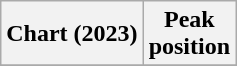<table class="wikitable plainrowheaders" style="text-align:center">
<tr>
<th scope="col">Chart (2023)</th>
<th scope="col">Peak<br>position</th>
</tr>
<tr>
</tr>
</table>
